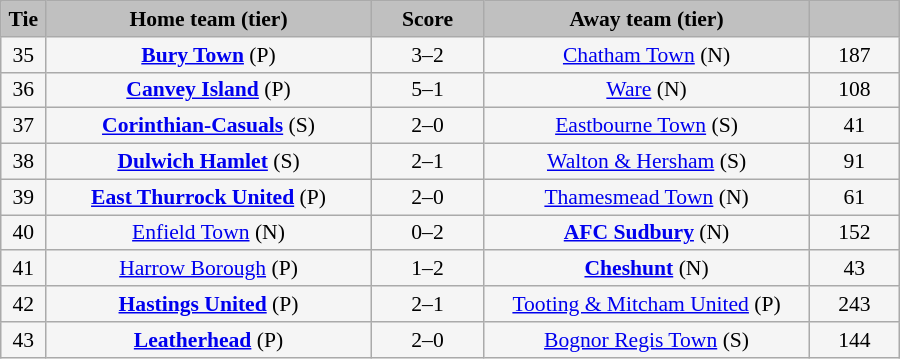<table class="wikitable" style="width: 600px; background:WhiteSmoke; text-align:center; font-size:90%">
<tr>
<td scope="col" style="width:  5.00%; background:silver;"><strong>Tie</strong></td>
<td scope="col" style="width: 36.25%; background:silver;"><strong>Home team (tier)</strong></td>
<td scope="col" style="width: 12.50%; background:silver;"><strong>Score</strong></td>
<td scope="col" style="width: 36.25%; background:silver;"><strong>Away team (tier)</strong></td>
<td scope="col" style="width: 10.00%; background:silver;"><strong></strong></td>
</tr>
<tr>
<td>35</td>
<td><strong><a href='#'>Bury Town</a></strong> (P)</td>
<td>3–2</td>
<td><a href='#'>Chatham Town</a> (N)</td>
<td>187</td>
</tr>
<tr>
<td>36</td>
<td><strong><a href='#'>Canvey Island</a></strong> (P)</td>
<td>5–1</td>
<td><a href='#'>Ware</a> (N)</td>
<td>108</td>
</tr>
<tr>
<td>37</td>
<td><strong><a href='#'>Corinthian-Casuals</a></strong> (S)</td>
<td>2–0</td>
<td><a href='#'>Eastbourne Town</a> (S)</td>
<td>41</td>
</tr>
<tr>
<td>38</td>
<td><strong><a href='#'>Dulwich Hamlet</a></strong> (S)</td>
<td>2–1</td>
<td><a href='#'>Walton & Hersham</a> (S)</td>
<td>91</td>
</tr>
<tr>
<td>39</td>
<td><strong><a href='#'>East Thurrock United</a></strong> (P)</td>
<td>2–0</td>
<td><a href='#'>Thamesmead Town</a> (N)</td>
<td>61</td>
</tr>
<tr>
<td>40</td>
<td><a href='#'>Enfield Town</a> (N)</td>
<td>0–2</td>
<td><strong><a href='#'>AFC Sudbury</a></strong> (N)</td>
<td>152</td>
</tr>
<tr>
<td>41</td>
<td><a href='#'>Harrow Borough</a> (P)</td>
<td>1–2</td>
<td><strong><a href='#'>Cheshunt</a></strong> (N)</td>
<td>43</td>
</tr>
<tr>
<td>42</td>
<td><strong><a href='#'>Hastings United</a></strong> (P)</td>
<td>2–1</td>
<td><a href='#'>Tooting & Mitcham United</a> (P)</td>
<td>243</td>
</tr>
<tr>
<td>43</td>
<td><strong><a href='#'>Leatherhead</a></strong> (P)</td>
<td>2–0</td>
<td><a href='#'>Bognor Regis Town</a> (S)</td>
<td>144</td>
</tr>
</table>
